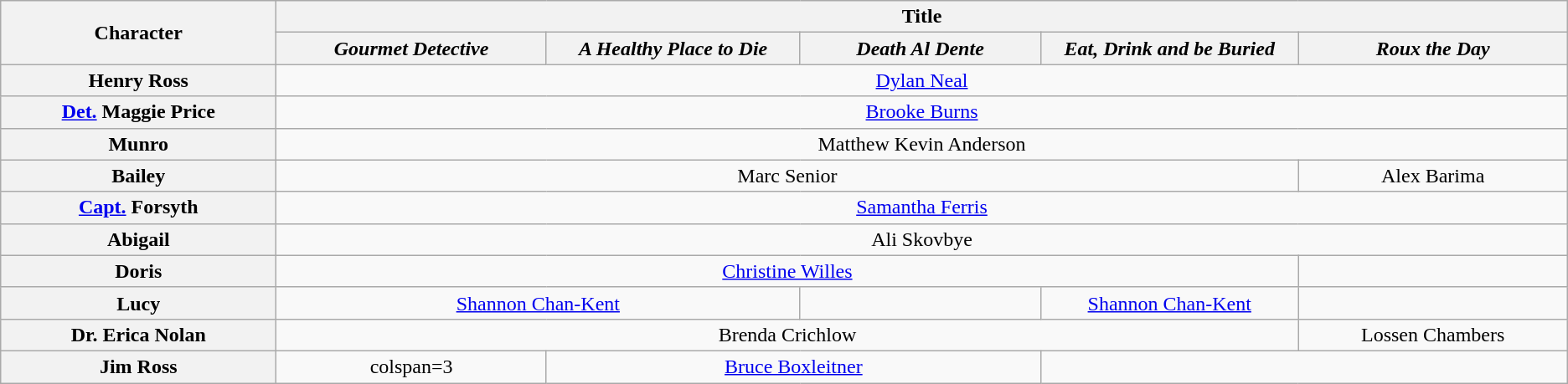<table class="wikitable" style="text-align:center;">
<tr>
<th scope="col" rowspan="2" style="width:4%;">Character</th>
<th scope="col" colspan=5>Title</th>
</tr>
<tr>
<th scope="col" style="width:4%;"><em>Gourmet Detective</em></th>
<th scope="col" style="width:4%;"><em>A Healthy Place to Die</em></th>
<th scope="col" style="width:4%;"><em>Death Al Dente</em></th>
<th scope="col" style="width:4%;"><em>Eat, Drink and be Buried</em></th>
<th scope="col" style="width:4%;"><em>Roux the Day</em></th>
</tr>
<tr>
<th scope="row">Henry Ross</th>
<td colspan="5"><a href='#'>Dylan Neal</a></td>
</tr>
<tr>
<th scope="row"><a href='#'>Det.</a> Maggie Price</th>
<td colspan="5"><a href='#'>Brooke Burns</a></td>
</tr>
<tr>
<th scope="row">Munro</th>
<td colspan="5">Matthew Kevin Anderson</td>
</tr>
<tr>
<th scope="row">Bailey</th>
<td colspan="4">Marc Senior</td>
<td>Alex Barima</td>
</tr>
<tr>
<th scope="row"><a href='#'>Capt.</a> Forsyth</th>
<td colspan="5"><a href='#'>Samantha Ferris</a></td>
</tr>
<tr>
<th scope="row">Abigail</th>
<td colspan="5">Ali Skovbye</td>
</tr>
<tr>
<th scope="row">Doris</th>
<td colspan="4"><a href='#'>Christine Willes</a></td>
<td></td>
</tr>
<tr>
<th scope="row">Lucy</th>
<td colspan="2"><a href='#'>Shannon Chan-Kent</a></td>
<td></td>
<td><a href='#'>Shannon Chan-Kent</a></td>
<td></td>
</tr>
<tr>
<th scope="row">Dr. Erica Nolan</th>
<td colspan="4">Brenda Crichlow</td>
<td>Lossen Chambers</td>
</tr>
<tr>
<th scope="row">Jim Ross</th>
<td>colspan=3 </td>
<td colspan="2"><a href='#'>Bruce Boxleitner</a></td>
</tr>
</table>
